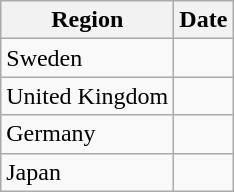<table class="wikitable">
<tr>
<th>Region</th>
<th>Date</th>
</tr>
<tr>
<td>Sweden</td>
<td></td>
</tr>
<tr>
<td>United Kingdom</td>
<td></td>
</tr>
<tr>
<td>Germany</td>
<td></td>
</tr>
<tr>
<td>Japan</td>
<td></td>
</tr>
</table>
